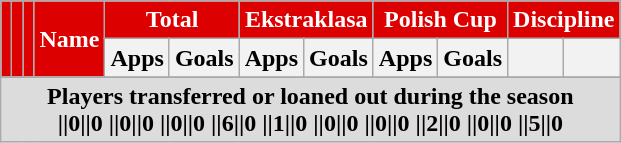<table class="wikitable sortable" style="text-align:center">
<tr>
<th rowspan=2 style="background:#DD0000; color:white;"></th>
<th rowspan=2 style="background:#DD0000; color:white;"></th>
<th rowspan=2 style="background:#DD0000; color:white;"></th>
<th rowspan=2 style="background:#DD0000; color:white;">Name</th>
<th colspan=2 style="background:#DD0000; color:white;">Total</th>
<th colspan=2 style="background:#DD0000; color:white;">Ekstraklasa</th>
<th colspan=2 style="background:#DD0000; color:white;">Polish Cup</th>
<th colspan=2 style="background:#DD0000; color:white;">Discipline</th>
</tr>
<tr>
<th>Apps</th>
<th>Goals</th>
<th>Apps</th>
<th>Goals</th>
<th>Apps</th>
<th>Goals</th>
<th></th>
<th></th>
</tr>
<tr>
</tr>
<tr>
<th colspan="12" style="background:#DCDCDC; text-align:center">Players transferred or loaned out during the season<br>||0||0
||0||0
||0||0
||6||0
||1||0
||0||0
||0||0
||2||0
||0||0
||5||0</th>
</tr>
</table>
